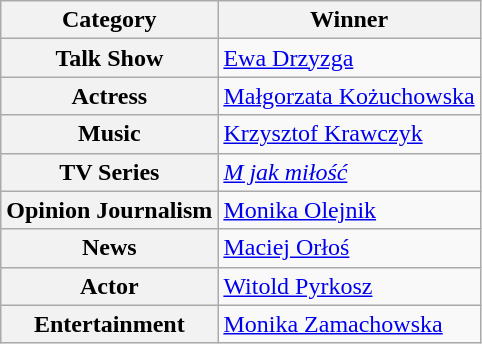<table class="wikitable">
<tr>
<th>Category</th>
<th>Winner</th>
</tr>
<tr>
<th scope="row">Talk Show</th>
<td><a href='#'>Ewa Drzyzga</a></td>
</tr>
<tr>
<th scope="row">Actress</th>
<td><a href='#'>Małgorzata Kożuchowska</a></td>
</tr>
<tr>
<th scope="row">Music</th>
<td><a href='#'>Krzysztof Krawczyk</a></td>
</tr>
<tr>
<th scope="row">TV Series</th>
<td><em><a href='#'>M jak miłość</a></em></td>
</tr>
<tr>
<th scope="row">Opinion Journalism</th>
<td><a href='#'>Monika Olejnik</a></td>
</tr>
<tr>
<th scope="row">News</th>
<td><a href='#'>Maciej Orłoś</a></td>
</tr>
<tr>
<th scope="row">Actor</th>
<td><a href='#'>Witold Pyrkosz</a></td>
</tr>
<tr>
<th scope="row">Entertainment</th>
<td><a href='#'>Monika Zamachowska</a></td>
</tr>
</table>
